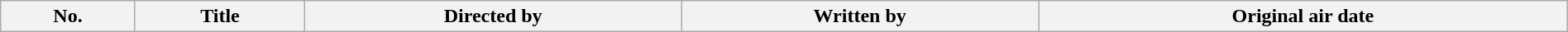<table class="wikitable plainrowheaders" style="width:100%; background:#fff;">
<tr>
<th style="background:#;">No.</th>
<th style="background:#;">Title</th>
<th style="background:#;">Directed by</th>
<th style="background:#;">Written by</th>
<th style="background:#;">Original air date<br>












</th>
</tr>
</table>
